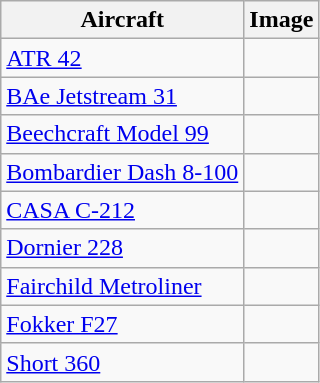<table class="wikitable sortable">
<tr>
<th>Aircraft</th>
<th>Image</th>
</tr>
<tr>
<td><a href='#'>ATR 42</a></td>
<td></td>
</tr>
<tr>
<td><a href='#'>BAe Jetstream 31</a></td>
<td></td>
</tr>
<tr>
<td><a href='#'>Beechcraft Model 99</a></td>
<td></td>
</tr>
<tr>
<td><a href='#'>Bombardier Dash 8-100</a></td>
<td></td>
</tr>
<tr>
<td><a href='#'>CASA C-212</a></td>
<td></td>
</tr>
<tr>
<td><a href='#'>Dornier 228</a></td>
<td></td>
</tr>
<tr>
<td><a href='#'>Fairchild Metroliner</a></td>
<td></td>
</tr>
<tr>
<td><a href='#'>Fokker F27</a></td>
<td></td>
</tr>
<tr>
<td><a href='#'>Short 360</a></td>
<td></td>
</tr>
</table>
